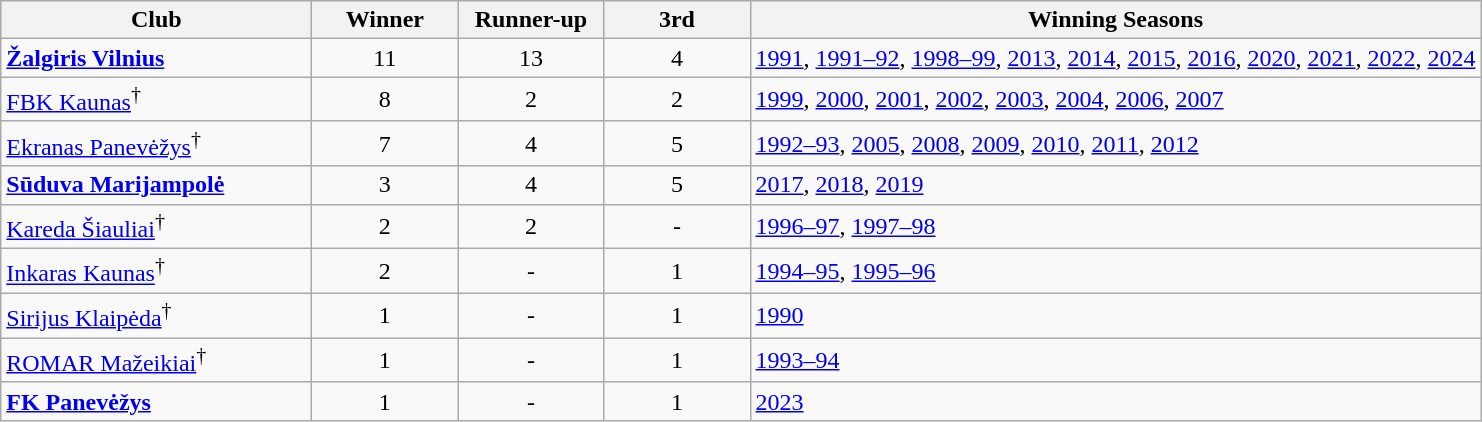<table class="wikitable sortable">
<tr>
<th width="200">Club</th>
<th width="90">Winner</th>
<th width="90">Runner-up</th>
<th width="90">3rd</th>
<th>Winning Seasons</th>
</tr>
<tr>
<td><strong><a href='#'>Žalgiris Vilnius</a></strong></td>
<td align=center>11</td>
<td align=center>13</td>
<td align=center>4</td>
<td><a href='#'>1991</a>, <a href='#'>1991–92</a>, <a href='#'>1998–99</a>, <a href='#'>2013</a>, <a href='#'>2014</a>, <a href='#'>2015</a>, <a href='#'>2016</a>, <a href='#'>2020</a>, <a href='#'>2021</a>, <a href='#'>2022</a>, <a href='#'>2024</a></td>
</tr>
<tr>
<td><a href='#'>FBK Kaunas</a><sup>†</sup></td>
<td align=center>8</td>
<td align=center>2</td>
<td align=center>2</td>
<td><a href='#'>1999</a>, <a href='#'>2000</a>, <a href='#'>2001</a>, <a href='#'>2002</a>, <a href='#'>2003</a>, <a href='#'>2004</a>, <a href='#'>2006</a>, <a href='#'>2007</a></td>
</tr>
<tr>
<td><a href='#'>Ekranas Panevėžys</a><sup>†</sup></td>
<td align=center>7</td>
<td align=center>4</td>
<td align=center>5</td>
<td><a href='#'>1992–93</a>, <a href='#'>2005</a>, <a href='#'>2008</a>, <a href='#'>2009</a>, <a href='#'>2010</a>, <a href='#'>2011</a>, <a href='#'>2012</a></td>
</tr>
<tr>
<td><strong><a href='#'>Sūduva Marijampolė</a></strong></td>
<td align=center>3</td>
<td align=center>4</td>
<td align=center>5</td>
<td><a href='#'>2017</a>, <a href='#'>2018</a>, <a href='#'>2019</a></td>
</tr>
<tr>
<td><a href='#'>Kareda Šiauliai</a><sup>†</sup></td>
<td align=center>2</td>
<td align=center>2</td>
<td align=center>-</td>
<td><a href='#'>1996–97</a>, <a href='#'>1997–98</a></td>
</tr>
<tr>
<td><a href='#'>Inkaras Kaunas</a><sup>†</sup></td>
<td align=center>2</td>
<td align=center>-</td>
<td align=center>1</td>
<td><a href='#'>1994–95</a>, <a href='#'>1995–96</a></td>
</tr>
<tr>
<td><a href='#'>Sirijus Klaipėda</a><sup>†</sup></td>
<td align=center>1</td>
<td align=center>-</td>
<td align=center>1</td>
<td><a href='#'>1990</a></td>
</tr>
<tr>
<td><a href='#'>ROMAR Mažeikiai</a><sup>†</sup></td>
<td align=center>1</td>
<td align=center>-</td>
<td align=center>1</td>
<td><a href='#'>1993–94</a></td>
</tr>
<tr>
<td><strong><a href='#'>FK Panevėžys</a></strong></td>
<td align=center>1</td>
<td align=center>-</td>
<td align=center>1</td>
<td><a href='#'>2023</a></td>
</tr>
</table>
